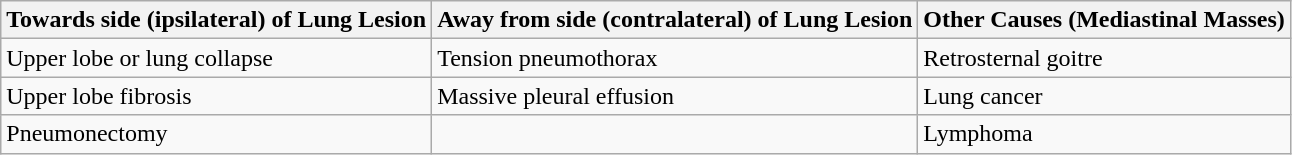<table class="wikitable">
<tr>
<th>Towards side (ipsilateral) of Lung Lesion</th>
<th>Away from side (contralateral) of Lung Lesion</th>
<th>Other Causes (Mediastinal Masses)</th>
</tr>
<tr>
<td>Upper lobe or lung collapse</td>
<td>Tension pneumothorax</td>
<td>Retrosternal goitre</td>
</tr>
<tr>
<td>Upper lobe fibrosis</td>
<td>Massive pleural effusion</td>
<td>Lung cancer</td>
</tr>
<tr>
<td>Pneumonectomy</td>
<td></td>
<td>Lymphoma</td>
</tr>
</table>
